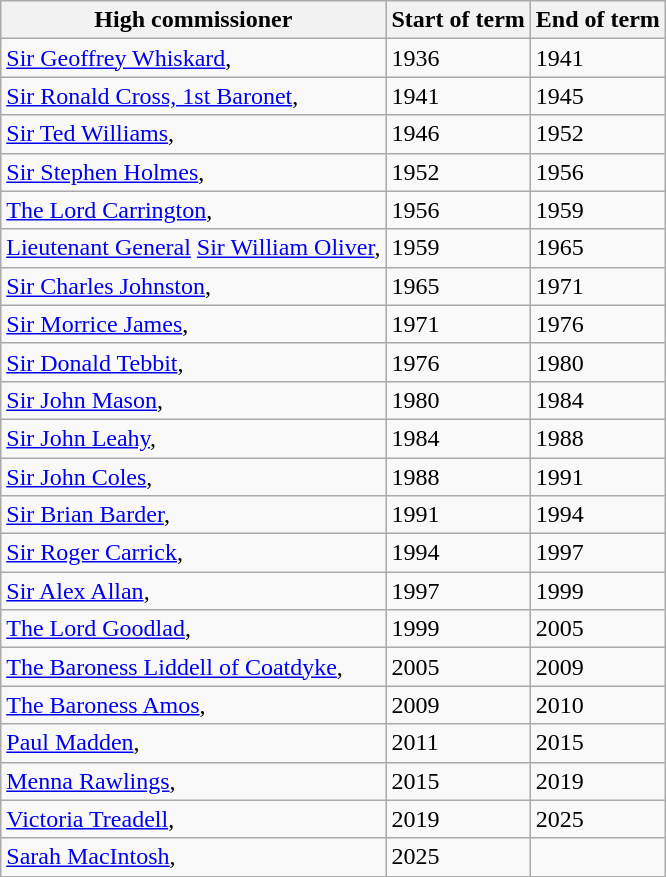<table class="wikitable">
<tr>
<th>High commissioner</th>
<th>Start of term</th>
<th>End of term</th>
</tr>
<tr>
<td><a href='#'>Sir Geoffrey Whiskard</a>, </td>
<td>1936</td>
<td>1941</td>
</tr>
<tr>
<td><a href='#'>Sir Ronald Cross, 1st Baronet</a>, </td>
<td>1941</td>
<td>1945</td>
</tr>
<tr>
<td><a href='#'>Sir Ted Williams</a>, </td>
<td>1946</td>
<td>1952</td>
</tr>
<tr>
<td><a href='#'>Sir Stephen Holmes</a>, </td>
<td>1952</td>
<td>1956</td>
</tr>
<tr>
<td><a href='#'>The Lord Carrington</a>, </td>
<td>1956</td>
<td>1959</td>
</tr>
<tr>
<td><a href='#'>Lieutenant General</a> <a href='#'>Sir William Oliver</a>, </td>
<td>1959</td>
<td>1965</td>
</tr>
<tr>
<td><a href='#'>Sir Charles Johnston</a>, </td>
<td>1965</td>
<td>1971</td>
</tr>
<tr>
<td><a href='#'>Sir Morrice James</a>, </td>
<td>1971</td>
<td>1976</td>
</tr>
<tr>
<td><a href='#'>Sir Donald Tebbit</a>, </td>
<td>1976</td>
<td>1980</td>
</tr>
<tr>
<td><a href='#'>Sir John Mason</a>, </td>
<td>1980</td>
<td>1984</td>
</tr>
<tr>
<td><a href='#'>Sir John Leahy</a>, </td>
<td>1984</td>
<td>1988</td>
</tr>
<tr>
<td><a href='#'>Sir John Coles</a>, </td>
<td>1988</td>
<td>1991</td>
</tr>
<tr>
<td><a href='#'>Sir Brian Barder</a>, </td>
<td>1991</td>
<td>1994</td>
</tr>
<tr>
<td><a href='#'>Sir Roger Carrick</a>, </td>
<td>1994</td>
<td>1997</td>
</tr>
<tr>
<td><a href='#'>Sir Alex Allan</a>, </td>
<td>1997</td>
<td>1999</td>
</tr>
<tr>
<td><a href='#'>The Lord Goodlad</a>, </td>
<td>1999</td>
<td>2005</td>
</tr>
<tr>
<td><a href='#'>The Baroness Liddell of Coatdyke</a>, </td>
<td>2005</td>
<td>2009</td>
</tr>
<tr>
<td><a href='#'>The Baroness Amos</a>, </td>
<td>2009</td>
<td>2010</td>
</tr>
<tr>
<td><a href='#'>Paul Madden</a>, </td>
<td>2011</td>
<td>2015</td>
</tr>
<tr>
<td><a href='#'>Menna Rawlings</a>, </td>
<td>2015</td>
<td>2019</td>
</tr>
<tr>
<td><a href='#'>Victoria Treadell</a>, </td>
<td>2019</td>
<td>2025</td>
</tr>
<tr>
<td><onlyinclude><a href='#'>Sarah MacIntosh</a></onlyinclude>, </td>
<td>2025</td>
<td></td>
</tr>
</table>
